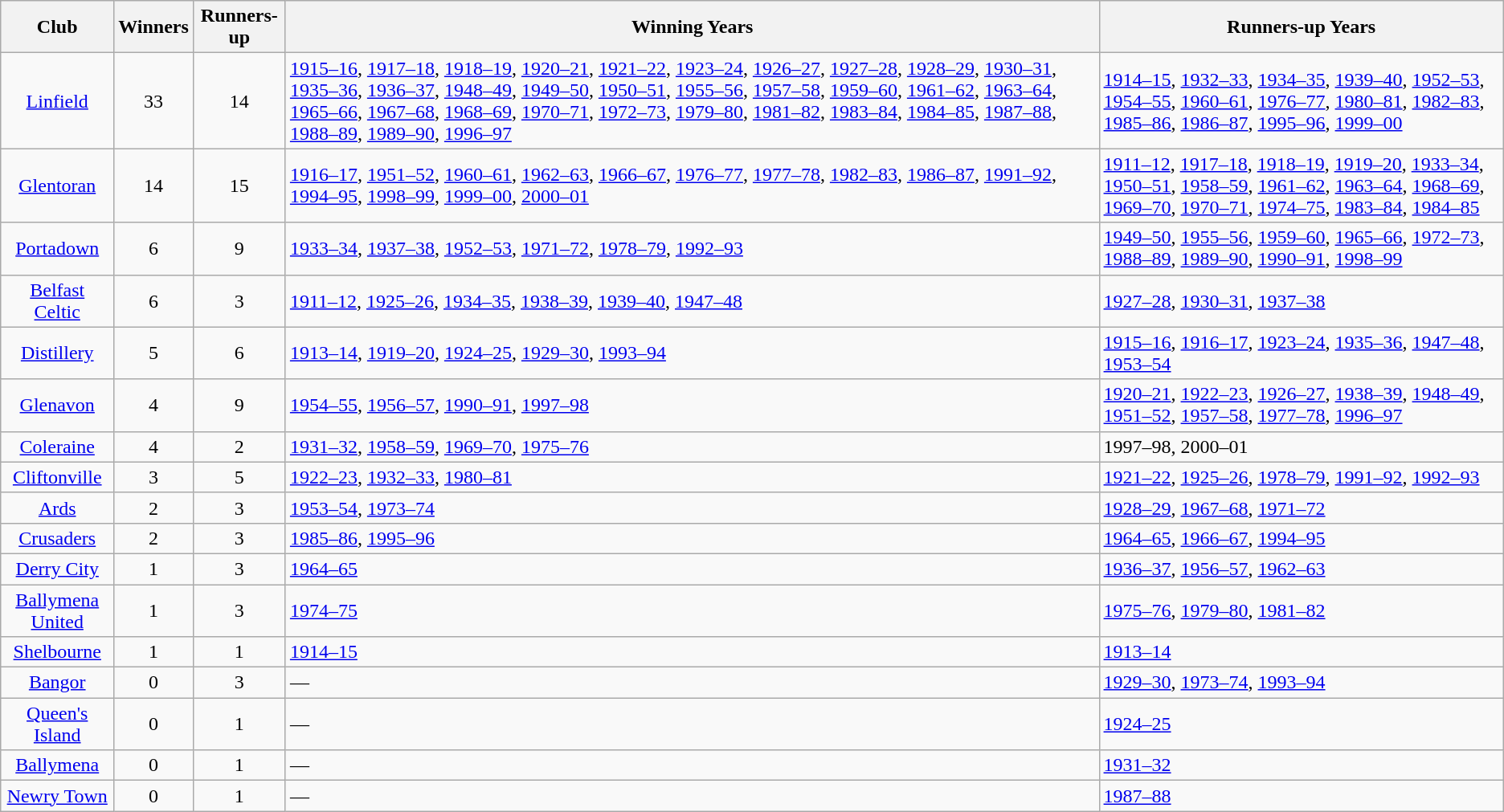<table class="wikitable" style="text-align:center">
<tr>
<th>Club</th>
<th>Winners</th>
<th>Runners-up</th>
<th>Winning Years</th>
<th>Runners-up Years</th>
</tr>
<tr>
<td><a href='#'>Linfield</a></td>
<td>33</td>
<td>14</td>
<td align=left><a href='#'>1915–16</a>, <a href='#'>1917–18</a>, <a href='#'>1918–19</a>, <a href='#'>1920–21</a>, <a href='#'>1921–22</a>, <a href='#'>1923–24</a>, <a href='#'>1926–27</a>, <a href='#'>1927–28</a>, <a href='#'>1928–29</a>, <a href='#'>1930–31</a>, <a href='#'>1935–36</a>, <a href='#'>1936–37</a>, <a href='#'>1948–49</a>, <a href='#'>1949–50</a>, <a href='#'>1950–51</a>, <a href='#'>1955–56</a>, <a href='#'>1957–58</a>, <a href='#'>1959–60</a>, <a href='#'>1961–62</a>, <a href='#'>1963–64</a>, <a href='#'>1965–66</a>, <a href='#'>1967–68</a>, <a href='#'>1968–69</a>, <a href='#'>1970–71</a>, <a href='#'>1972–73</a>, <a href='#'>1979–80</a>, <a href='#'>1981–82</a>, <a href='#'>1983–84</a>, <a href='#'>1984–85</a>, <a href='#'>1987–88</a>, <a href='#'>1988–89</a>, <a href='#'>1989–90</a>, <a href='#'>1996–97</a></td>
<td align=left><a href='#'>1914–15</a>, <a href='#'>1932–33</a>, <a href='#'>1934–35</a>, <a href='#'>1939–40</a>, <a href='#'>1952–53</a>, <a href='#'>1954–55</a>, <a href='#'>1960–61</a>, <a href='#'>1976–77</a>, <a href='#'>1980–81</a>, <a href='#'>1982–83</a>, <a href='#'>1985–86</a>, <a href='#'>1986–87</a>, <a href='#'>1995–96</a>, <a href='#'>1999–00</a></td>
</tr>
<tr>
<td><a href='#'>Glentoran</a></td>
<td>14</td>
<td>15</td>
<td align=left><a href='#'>1916–17</a>, <a href='#'>1951–52</a>, <a href='#'>1960–61</a>, <a href='#'>1962–63</a>, <a href='#'>1966–67</a>, <a href='#'>1976–77</a>, <a href='#'>1977–78</a>, <a href='#'>1982–83</a>, <a href='#'>1986–87</a>, <a href='#'>1991–92</a>, <a href='#'>1994–95</a>, <a href='#'>1998–99</a>, <a href='#'>1999–00</a>, <a href='#'>2000–01</a></td>
<td align=left><a href='#'>1911–12</a>, <a href='#'>1917–18</a>, <a href='#'>1918–19</a>, <a href='#'>1919–20</a>, <a href='#'>1933–34</a>, <a href='#'>1950–51</a>, <a href='#'>1958–59</a>, <a href='#'>1961–62</a>, <a href='#'>1963–64</a>, <a href='#'>1968–69</a>, <a href='#'>1969–70</a>, <a href='#'>1970–71</a>, <a href='#'>1974–75</a>, <a href='#'>1983–84</a>, <a href='#'>1984–85</a></td>
</tr>
<tr>
<td><a href='#'>Portadown</a></td>
<td>6</td>
<td>9</td>
<td align=left><a href='#'>1933–34</a>, <a href='#'>1937–38</a>, <a href='#'>1952–53</a>, <a href='#'>1971–72</a>, <a href='#'>1978–79</a>, <a href='#'>1992–93</a></td>
<td align=left><a href='#'>1949–50</a>, <a href='#'>1955–56</a>, <a href='#'>1959–60</a>, <a href='#'>1965–66</a>, <a href='#'>1972–73</a>, <a href='#'>1988–89</a>, <a href='#'>1989–90</a>, <a href='#'>1990–91</a>, <a href='#'>1998–99</a></td>
</tr>
<tr>
<td><a href='#'>Belfast Celtic</a></td>
<td>6</td>
<td>3</td>
<td align=left><a href='#'>1911–12</a>, <a href='#'>1925–26</a>, <a href='#'>1934–35</a>, <a href='#'>1938–39</a>, <a href='#'>1939–40</a>, <a href='#'>1947–48</a></td>
<td align=left><a href='#'>1927–28</a>, <a href='#'>1930–31</a>, <a href='#'>1937–38</a></td>
</tr>
<tr>
<td><a href='#'>Distillery</a></td>
<td>5</td>
<td>6</td>
<td align=left><a href='#'>1913–14</a>, <a href='#'>1919–20</a>, <a href='#'>1924–25</a>, <a href='#'>1929–30</a>, <a href='#'>1993–94</a></td>
<td align=left><a href='#'>1915–16</a>, <a href='#'>1916–17</a>, <a href='#'>1923–24</a>, <a href='#'>1935–36</a>, <a href='#'>1947–48</a>, <a href='#'>1953–54</a></td>
</tr>
<tr>
<td><a href='#'>Glenavon</a></td>
<td>4</td>
<td>9</td>
<td align=left><a href='#'>1954–55</a>, <a href='#'>1956–57</a>, <a href='#'>1990–91</a>, <a href='#'>1997–98</a></td>
<td align=left><a href='#'>1920–21</a>, <a href='#'>1922–23</a>, <a href='#'>1926–27</a>, <a href='#'>1938–39</a>, <a href='#'>1948–49</a>, <a href='#'>1951–52</a>, <a href='#'>1957–58</a>, <a href='#'>1977–78</a>, <a href='#'>1996–97</a></td>
</tr>
<tr>
<td><a href='#'>Coleraine</a></td>
<td>4</td>
<td>2</td>
<td align=left><a href='#'>1931–32</a>, <a href='#'>1958–59</a>, <a href='#'>1969–70</a>, <a href='#'>1975–76</a></td>
<td align=left>1997–98, 2000–01</td>
</tr>
<tr>
<td><a href='#'>Cliftonville</a></td>
<td>3</td>
<td>5</td>
<td align=left><a href='#'>1922–23</a>, <a href='#'>1932–33</a>, <a href='#'>1980–81</a></td>
<td align=left><a href='#'>1921–22</a>, <a href='#'>1925–26</a>, <a href='#'>1978–79</a>, <a href='#'>1991–92</a>, <a href='#'>1992–93</a></td>
</tr>
<tr>
<td><a href='#'>Ards</a></td>
<td>2</td>
<td>3</td>
<td align=left><a href='#'>1953–54</a>, <a href='#'>1973–74</a></td>
<td align=left><a href='#'>1928–29</a>, <a href='#'>1967–68</a>, <a href='#'>1971–72</a></td>
</tr>
<tr>
<td><a href='#'>Crusaders</a></td>
<td>2</td>
<td>3</td>
<td align=left><a href='#'>1985–86</a>, <a href='#'>1995–96</a></td>
<td align=left><a href='#'>1964–65</a>, <a href='#'>1966–67</a>, <a href='#'>1994–95</a></td>
</tr>
<tr>
<td><a href='#'>Derry City</a></td>
<td>1</td>
<td>3</td>
<td align=left><a href='#'>1964–65</a></td>
<td align=left><a href='#'>1936–37</a>, <a href='#'>1956–57</a>, <a href='#'>1962–63</a></td>
</tr>
<tr>
<td><a href='#'>Ballymena United</a></td>
<td>1</td>
<td>3</td>
<td align=left><a href='#'>1974–75</a></td>
<td align=left><a href='#'>1975–76</a>, <a href='#'>1979–80</a>, <a href='#'>1981–82</a></td>
</tr>
<tr>
<td><a href='#'>Shelbourne</a></td>
<td>1</td>
<td>1</td>
<td align=left><a href='#'>1914–15</a></td>
<td align=left><a href='#'>1913–14</a></td>
</tr>
<tr>
<td><a href='#'>Bangor</a></td>
<td>0</td>
<td>3</td>
<td align=left>—</td>
<td align=left><a href='#'>1929–30</a>, <a href='#'>1973–74</a>, <a href='#'>1993–94</a></td>
</tr>
<tr>
<td><a href='#'>Queen's Island</a></td>
<td>0</td>
<td>1</td>
<td align=left>—</td>
<td align=left><a href='#'>1924–25</a></td>
</tr>
<tr>
<td><a href='#'>Ballymena</a></td>
<td>0</td>
<td>1</td>
<td align=left>—</td>
<td align=left><a href='#'>1931–32</a></td>
</tr>
<tr>
<td><a href='#'>Newry Town</a></td>
<td>0</td>
<td>1</td>
<td align=left>—</td>
<td align=left><a href='#'>1987–88</a></td>
</tr>
</table>
